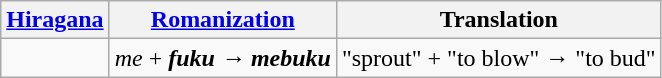<table class="wikitable">
<tr>
<th><a href='#'>Hiragana</a></th>
<th><a href='#'>Romanization</a></th>
<th>Translation</th>
</tr>
<tr>
<td></td>
<td><em>me</em> + <strong><em>f<strong>uku<em> → </em>me</strong>b<strong>uku<em></td>
<td>"sprout" + "to blow" → "to bud"</td>
</tr>
</table>
